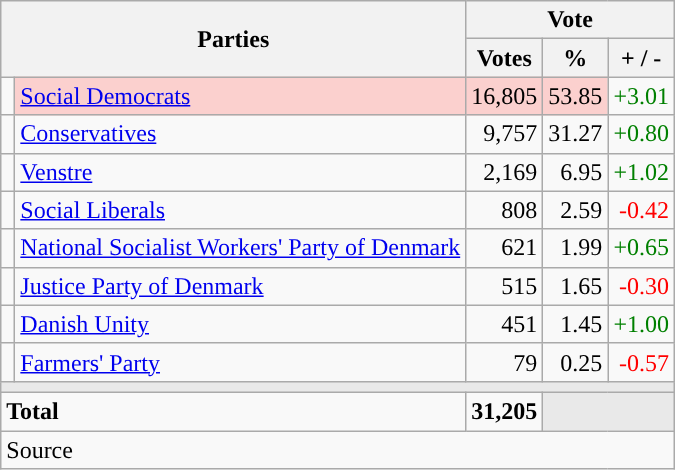<table class="wikitable" style="text-align:right;">
<tr>
<th style="text-align:centre;" rowspan="2" colspan="2" width="225">Parties</th>
<th colspan="3">Vote</th>
</tr>
<tr>
<th width="15">Votes</th>
<th width="15">%</th>
<th width="15">+ / -</th>
</tr>
<tr>
<td width="2" style="color:inherit;background:"></td>
<td bgcolor=#fbd0ce  align="left"><a href='#'>Social Democrats</a></td>
<td bgcolor=#fbd0ce>16,805</td>
<td bgcolor=#fbd0ce>53.85</td>
<td style=color:green;>+3.01</td>
</tr>
<tr>
<td width="2" style="color:inherit;background:"></td>
<td align="left"><a href='#'>Conservatives</a></td>
<td>9,757</td>
<td>31.27</td>
<td style=color:green;>+0.80</td>
</tr>
<tr>
<td width="2" style="color:inherit;background:"></td>
<td align="left"><a href='#'>Venstre</a></td>
<td>2,169</td>
<td>6.95</td>
<td style=color:green;>+1.02</td>
</tr>
<tr>
<td width="2" style="color:inherit;background:"></td>
<td align="left"><a href='#'>Social Liberals</a></td>
<td>808</td>
<td>2.59</td>
<td style=color:red;>-0.42</td>
</tr>
<tr>
<td width="2" style="color:inherit;background:"></td>
<td align="left"><a href='#'>National Socialist Workers' Party of Denmark</a></td>
<td>621</td>
<td>1.99</td>
<td style=color:green;>+0.65</td>
</tr>
<tr>
<td width="2" style="color:inherit;background:"></td>
<td align="left"><a href='#'>Justice Party of Denmark</a></td>
<td>515</td>
<td>1.65</td>
<td style=color:red;>-0.30</td>
</tr>
<tr>
<td width="2" style="color:inherit;background:"></td>
<td align="left"><a href='#'>Danish Unity</a></td>
<td>451</td>
<td>1.45</td>
<td style=color:green;>+1.00</td>
</tr>
<tr>
<td width="2" style="color:inherit;background:"></td>
<td align="left"><a href='#'>Farmers' Party</a></td>
<td>79</td>
<td>0.25</td>
<td style=color:red;>-0.57</td>
</tr>
<tr>
<td colspan="7" bgcolor="#E9E9E9"></td>
</tr>
<tr>
<td align="left" colspan="2"><strong>Total</strong></td>
<td><strong>31,205</strong></td>
<td bgcolor="#E9E9E9" colspan="2"></td>
</tr>
<tr>
<td align="left" colspan="6">Source</td>
</tr>
</table>
